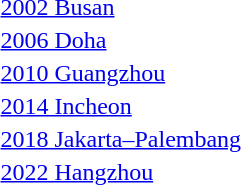<table>
<tr>
<td><a href='#'>2002 Busan</a></td>
<td></td>
<td></td>
<td></td>
</tr>
<tr>
<td><a href='#'>2006 Doha</a></td>
<td></td>
<td></td>
<td></td>
</tr>
<tr>
<td><a href='#'>2010 Guangzhou</a></td>
<td></td>
<td></td>
<td></td>
</tr>
<tr>
<td><a href='#'>2014 Incheon</a></td>
<td></td>
<td></td>
<td></td>
</tr>
<tr>
<td><a href='#'>2018 Jakarta–Palembang</a></td>
<td></td>
<td></td>
<td></td>
</tr>
<tr>
<td><a href='#'>2022 Hangzhou</a></td>
<td></td>
<td></td>
<td></td>
</tr>
</table>
